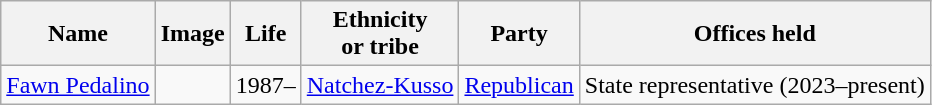<table class="wikitable">
<tr>
<th>Name</th>
<th>Image</th>
<th>Life</th>
<th>Ethnicity<br>or tribe</th>
<th>Party</th>
<th>Offices held</th>
</tr>
<tr>
<td style="white-space:nowrap;"><a href='#'>Fawn Pedalino</a></td>
<td></td>
<td>1987–</td>
<td><a href='#'>Natchez-Kusso</a></td>
<td><a href='#'>Republican</a></td>
<td>State representative (2023–present)</td>
</tr>
</table>
